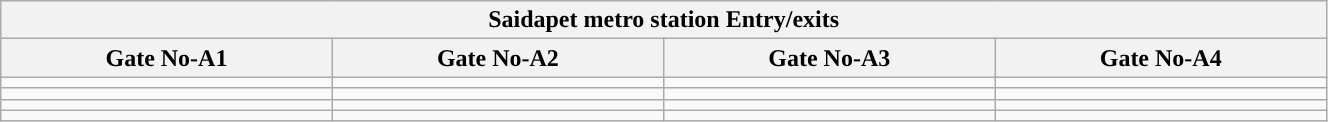<table class="wikitable" style="text-align: center;" width="70%">
<tr>
<th align="center" colspan="5" style="background:#"><span><strong>Saidapet metro station Entry/exits </strong></span></th>
</tr>
<tr>
<th style="width:5%;">Gate No-A1</th>
<th style="width:5%;">Gate No-A2</th>
<th style="width:5%;">Gate No-A3</th>
<th style="width:5%;">Gate No-A4</th>
</tr>
<tr>
<td></td>
<td></td>
<td></td>
<td></td>
</tr>
<tr>
<td></td>
<td></td>
<td></td>
<td></td>
</tr>
<tr>
<td></td>
<td></td>
<td></td>
<td></td>
</tr>
<tr>
<td></td>
<td></td>
<td></td>
<td></td>
</tr>
</table>
